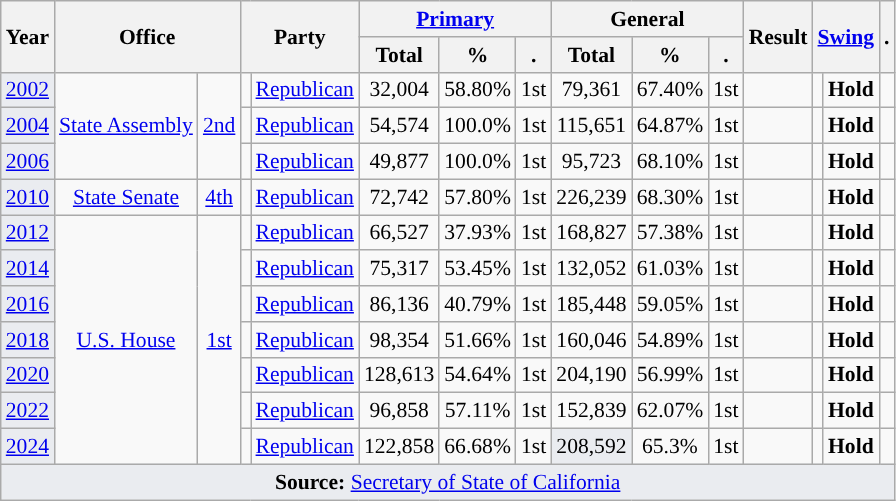<table class="wikitable" style="font-size: 90%; text-align:center;">
<tr>
<th rowspan=2>Year</th>
<th colspan=2 rowspan=2>Office</th>
<th colspan=2 rowspan=2>Party</th>
<th colspan=3><a href='#'>Primary</a></th>
<th colspan=3>General</th>
<th rowspan=2>Result</th>
<th colspan=2 rowspan=2><a href='#'>Swing</a></th>
<th rowspan=2>.</th>
</tr>
<tr>
<th>Total</th>
<th>%</th>
<th>.</th>
<th>Total</th>
<th>%</th>
<th>.</th>
</tr>
<tr>
<td style="background-color:#EAECF0;"><a href='#'>2002</a></td>
<td rowspan=3><a href='#'>State Assembly</a></td>
<td rowspan=3><a href='#'>2nd</a></td>
<td style="background-color:"></td>
<td><a href='#'>Republican</a></td>
<td>32,004</td>
<td>58.80%</td>
<td>1st</td>
<td>79,361</td>
<td>67.40%</td>
<td>1st</td>
<td></td>
<td style="background-color:"></td>
<td><strong>Hold</strong></td>
<td></td>
</tr>
<tr>
<td style="background-color:#EAECF0;"><a href='#'>2004</a></td>
<td style="background-color:"></td>
<td><a href='#'>Republican</a></td>
<td>54,574</td>
<td>100.0%</td>
<td>1st</td>
<td>115,651</td>
<td>64.87%</td>
<td>1st</td>
<td></td>
<td style="background-color:"></td>
<td><strong>Hold</strong></td>
<td></td>
</tr>
<tr>
<td style="background-color:#EAECF0;"><a href='#'>2006</a></td>
<td style="background-color:"></td>
<td><a href='#'>Republican</a></td>
<td>49,877</td>
<td>100.0%</td>
<td>1st</td>
<td>95,723</td>
<td>68.10%</td>
<td>1st</td>
<td></td>
<td style="background-color:"></td>
<td><strong>Hold</strong></td>
<td></td>
</tr>
<tr>
<td style="background-color:#EAECF0;"><a href='#'>2010</a></td>
<td><a href='#'>State Senate</a></td>
<td><a href='#'>4th</a></td>
<td style="background-color:"></td>
<td><a href='#'>Republican</a></td>
<td>72,742</td>
<td>57.80%</td>
<td>1st</td>
<td>226,239</td>
<td>68.30%</td>
<td>1st</td>
<td></td>
<td style="background-color:"></td>
<td><strong>Hold</strong></td>
<td></td>
</tr>
<tr>
<td style="background-color:#EAECF0;"><a href='#'>2012</a></td>
<td rowspan=7><a href='#'>U.S. House</a></td>
<td rowspan=7><a href='#'>1st</a></td>
<td style="background-color:"></td>
<td><a href='#'>Republican</a></td>
<td>66,527</td>
<td>37.93%</td>
<td>1st</td>
<td>168,827</td>
<td>57.38%</td>
<td>1st</td>
<td></td>
<td style="background-color:"></td>
<td><strong>Hold</strong></td>
<td></td>
</tr>
<tr>
<td style="background-color:#EAECF0;"><a href='#'>2014</a></td>
<td style="background-color:"></td>
<td><a href='#'>Republican</a></td>
<td>75,317</td>
<td>53.45%</td>
<td>1st</td>
<td>132,052</td>
<td>61.03%</td>
<td>1st</td>
<td></td>
<td style="background-color:"></td>
<td><strong>Hold</strong></td>
<td></td>
</tr>
<tr>
<td style="background-color:#EAECF0;"><a href='#'>2016</a></td>
<td style="background-color:"></td>
<td><a href='#'>Republican</a></td>
<td>86,136</td>
<td>40.79%</td>
<td>1st</td>
<td>185,448</td>
<td>59.05%</td>
<td>1st</td>
<td></td>
<td style="background-color:"></td>
<td><strong>Hold</strong></td>
<td></td>
</tr>
<tr>
<td style="background-color:#EAECF0;"><a href='#'>2018</a></td>
<td style="background-color:"></td>
<td><a href='#'>Republican</a></td>
<td>98,354</td>
<td>51.66%</td>
<td>1st</td>
<td>160,046</td>
<td>54.89%</td>
<td>1st</td>
<td></td>
<td style="background-color:"></td>
<td><strong>Hold</strong></td>
<td></td>
</tr>
<tr>
<td style="background-color:#EAECF0;"><a href='#'>2020</a></td>
<td style="background-color:"></td>
<td><a href='#'>Republican</a></td>
<td>128,613</td>
<td>54.64%</td>
<td>1st</td>
<td>204,190</td>
<td>56.99%</td>
<td>1st</td>
<td></td>
<td style="background-color:"></td>
<td><strong>Hold</strong></td>
<td></td>
</tr>
<tr>
<td style="background-color:#EAECF0;"><a href='#'>2022</a></td>
<td style="background-color:"></td>
<td><a href='#'>Republican</a></td>
<td>96,858</td>
<td>57.11%</td>
<td>1st</td>
<td>152,839</td>
<td>62.07%</td>
<td>1st</td>
<td></td>
<td style="background-color:"></td>
<td><strong>Hold</strong></td>
<td></td>
</tr>
<tr>
<td style="background-color:#EAECF0;"><a href='#'>2024</a></td>
<td style="background-color:"></td>
<td><a href='#'>Republican</a></td>
<td>122,858</td>
<td>66.68%</td>
<td>1st</td>
<td style="background-color:#EAECF0;">208,592</td>
<td>65.3%</td>
<td>1st</td>
<td></td>
<td style="background-color:"></td>
<td><strong>Hold</strong></td>
<td></td>
</tr>
<tr>
<td style="background-color:#EAECF0;" colspan=15><strong>Source:</strong> <a href='#'>Secretary of State of California</a>  </td>
</tr>
</table>
